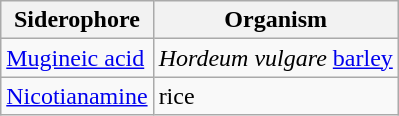<table class="wikitable" border="1">
<tr>
<th>Siderophore</th>
<th>Organism</th>
</tr>
<tr>
<td><a href='#'>Mugineic acid</a></td>
<td><em>Hordeum vulgare</em> <a href='#'>barley</a></td>
</tr>
<tr>
<td><a href='#'>Nicotianamine</a></td>
<td>rice</td>
</tr>
</table>
